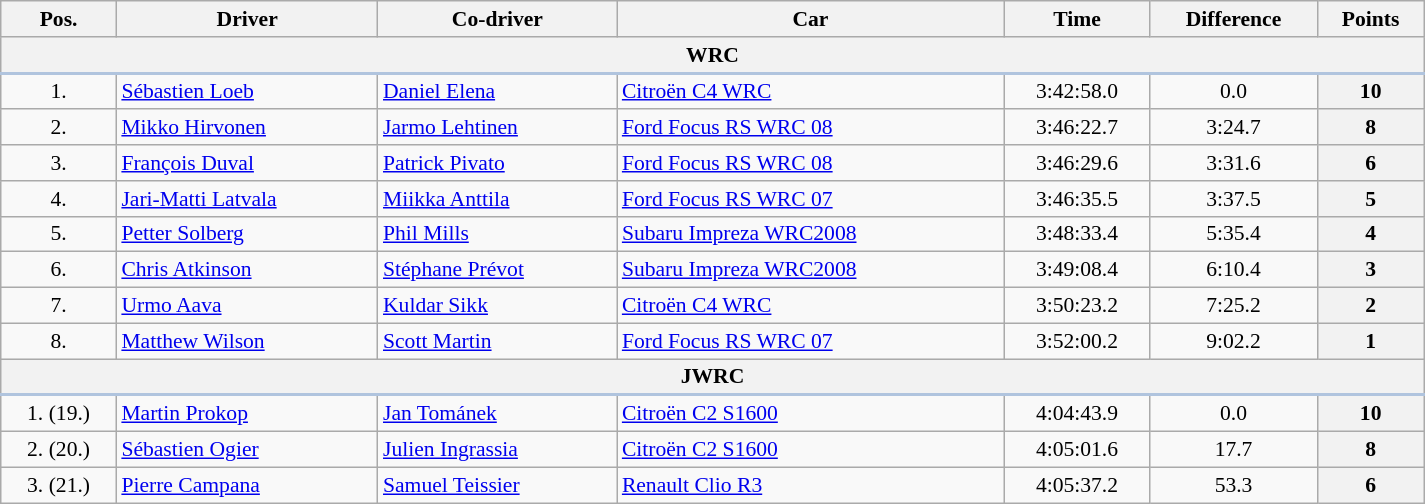<table class="wikitable" width="100%" style="text-align: center; font-size: 90%; max-width: 950px;">
<tr>
<th>Pos.</th>
<th>Driver</th>
<th>Co-driver</th>
<th>Car</th>
<th>Time</th>
<th>Difference</th>
<th>Points</th>
</tr>
<tr>
<th colspan="7" style="border-bottom: 2px solid LightSteelBlue;">WRC</th>
</tr>
<tr>
<td>1.</td>
<td align=left> <a href='#'>Sébastien Loeb</a></td>
<td align=left> <a href='#'>Daniel Elena</a></td>
<td align=left><a href='#'>Citroën C4 WRC</a></td>
<td>3:42:58.0</td>
<td>0.0</td>
<th>10</th>
</tr>
<tr>
<td>2.</td>
<td align=left> <a href='#'>Mikko Hirvonen</a></td>
<td align=left> <a href='#'>Jarmo Lehtinen</a></td>
<td align=left><a href='#'>Ford Focus RS WRC 08</a></td>
<td>3:46:22.7</td>
<td>3:24.7</td>
<th>8</th>
</tr>
<tr>
<td>3.</td>
<td align=left> <a href='#'>François Duval</a></td>
<td align=left> <a href='#'>Patrick Pivato</a></td>
<td align=left><a href='#'>Ford Focus RS WRC 08</a></td>
<td>3:46:29.6</td>
<td>3:31.6</td>
<th>6</th>
</tr>
<tr>
<td>4.</td>
<td align=left> <a href='#'>Jari-Matti Latvala</a></td>
<td align=left> <a href='#'>Miikka Anttila</a></td>
<td align=left><a href='#'>Ford Focus RS WRC 07</a></td>
<td>3:46:35.5</td>
<td>3:37.5</td>
<th>5</th>
</tr>
<tr>
<td>5.</td>
<td align=left> <a href='#'>Petter Solberg</a></td>
<td align=left> <a href='#'>Phil Mills</a></td>
<td align=left><a href='#'>Subaru Impreza WRC2008</a></td>
<td>3:48:33.4</td>
<td>5:35.4</td>
<th>4</th>
</tr>
<tr>
<td>6.</td>
<td align=left> <a href='#'>Chris Atkinson</a></td>
<td align=left> <a href='#'>Stéphane Prévot</a></td>
<td align=left><a href='#'>Subaru Impreza WRC2008</a></td>
<td>3:49:08.4</td>
<td>6:10.4</td>
<th>3</th>
</tr>
<tr>
<td>7.</td>
<td align=left> <a href='#'>Urmo Aava</a></td>
<td align=left> <a href='#'>Kuldar Sikk</a></td>
<td align=left><a href='#'>Citroën C4 WRC</a></td>
<td>3:50:23.2</td>
<td>7:25.2</td>
<th>2</th>
</tr>
<tr>
<td>8.</td>
<td align=left> <a href='#'>Matthew Wilson</a></td>
<td align=left> <a href='#'>Scott Martin</a></td>
<td align=left><a href='#'>Ford Focus RS WRC 07</a></td>
<td>3:52:00.2</td>
<td>9:02.2</td>
<th>1</th>
</tr>
<tr>
<th colspan="7" style="border-bottom: 2px solid LightSteelBlue;">JWRC</th>
</tr>
<tr>
<td>1. (19.)</td>
<td align=left> <a href='#'>Martin Prokop</a></td>
<td align=left> <a href='#'>Jan Tománek</a></td>
<td align=left><a href='#'>Citroën C2 S1600</a></td>
<td>4:04:43.9</td>
<td>0.0</td>
<th>10</th>
</tr>
<tr>
<td>2. (20.)</td>
<td align=left> <a href='#'>Sébastien Ogier</a></td>
<td align=left> <a href='#'>Julien Ingrassia</a></td>
<td align=left><a href='#'>Citroën C2 S1600</a></td>
<td>4:05:01.6</td>
<td>17.7</td>
<th>8</th>
</tr>
<tr>
<td>3. (21.)</td>
<td align=left> <a href='#'>Pierre Campana</a></td>
<td align=left> <a href='#'>Samuel Teissier</a></td>
<td align=left><a href='#'>Renault Clio R3</a></td>
<td>4:05:37.2</td>
<td>53.3</td>
<th>6</th>
</tr>
</table>
